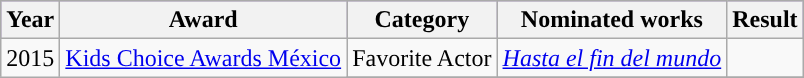<table class="wikitable plainrowheaders" style="text-align:center;">
<tr style="background:#96c;">
<th scope="col">Year</th>
<th scope="col">Award</th>
<th scope="col">Category</th>
<th scope="col">Nominated works</th>
<th scope="col">Result</th>
</tr>
<tr>
<td scope="row" rowspan="6">2015</td>
<td rowspan="2"><a href='#'>Kids Choice Awards México</a></td>
<td scope="row">Favorite Actor</td>
<td rowspan="1"><em><a href='#'>Hasta el fin del mundo</a></em></td>
<td></td>
</tr>
<tr>
</tr>
</table>
